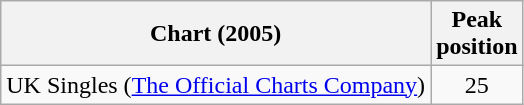<table class="wikitable sortable">
<tr>
<th>Chart (2005)</th>
<th>Peak<br>position</th>
</tr>
<tr>
<td>UK Singles (<a href='#'>The Official Charts Company</a>)</td>
<td align="center">25</td>
</tr>
</table>
